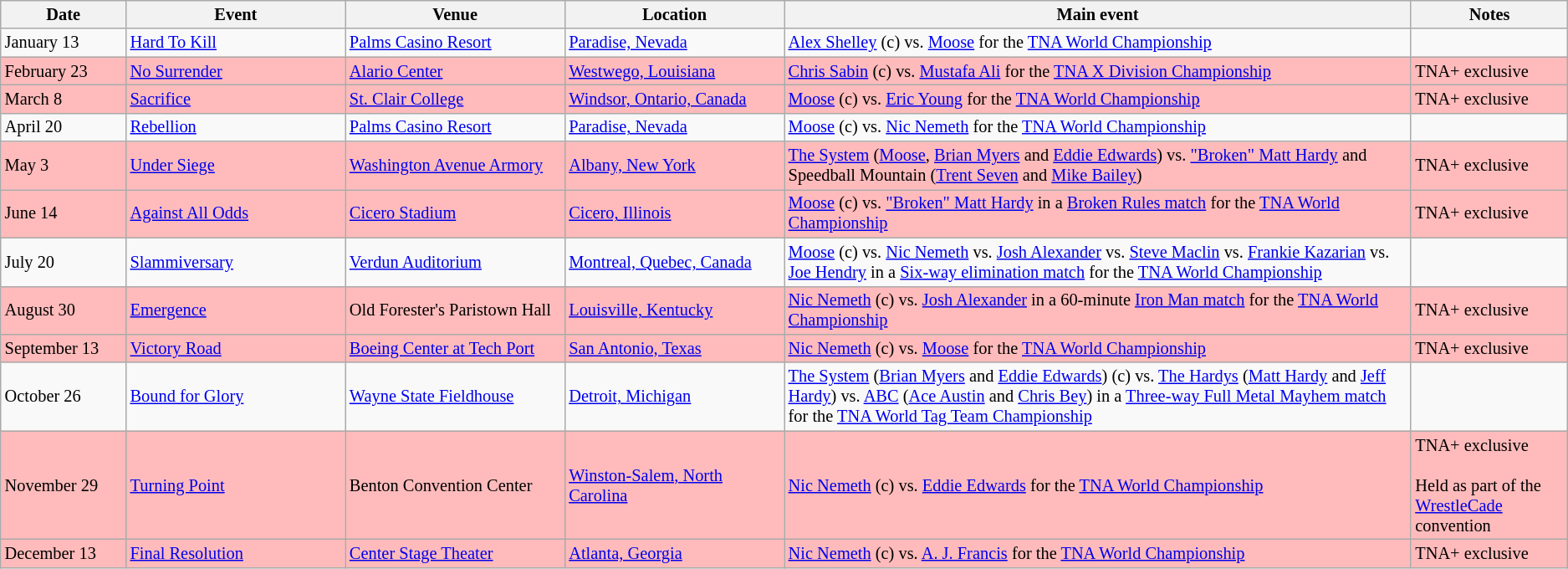<table class="sortable wikitable succession-box" style="font-size:85%;">
<tr>
<th width="8%">Date</th>
<th width="14%">Event</th>
<th width="14%">Venue</th>
<th width="14%">Location</th>
<th width="40%">Main event</th>
<th width="14%">Notes</th>
</tr>
<tr>
<td>January 13</td>
<td><a href='#'>Hard To Kill</a></td>
<td><a href='#'>Palms Casino Resort</a></td>
<td><a href='#'>Paradise, Nevada</a></td>
<td><a href='#'>Alex Shelley</a> (c) vs. <a href='#'>Moose</a> for the <a href='#'>TNA World Championship</a></td>
<td></td>
</tr>
<tr style="background: #FBB">
<td>February 23</td>
<td><a href='#'>No Surrender</a></td>
<td><a href='#'>Alario Center</a></td>
<td><a href='#'>Westwego, Louisiana</a></td>
<td><a href='#'>Chris Sabin</a> (c) vs. <a href='#'>Mustafa Ali</a> for the <a href='#'>TNA X Division Championship</a></td>
<td>TNA+ exclusive</td>
</tr>
<tr style="background: #FBB">
<td>March 8</td>
<td><a href='#'>Sacrifice</a></td>
<td><a href='#'>St. Clair College</a></td>
<td><a href='#'>Windsor, Ontario, Canada</a></td>
<td><a href='#'>Moose</a> (c) vs. <a href='#'>Eric Young</a> for the <a href='#'>TNA World Championship</a></td>
<td>TNA+ exclusive</td>
</tr>
<tr>
<td>April 20</td>
<td><a href='#'>Rebellion</a></td>
<td><a href='#'>Palms Casino Resort</a></td>
<td><a href='#'>Paradise, Nevada</a></td>
<td><a href='#'>Moose</a> (c) vs. <a href='#'>Nic Nemeth</a> for the <a href='#'>TNA World Championship</a></td>
<td></td>
</tr>
<tr style="background: #FBB">
<td>May 3</td>
<td><a href='#'>Under Siege</a></td>
<td><a href='#'>Washington Avenue Armory</a></td>
<td><a href='#'>Albany, New York</a></td>
<td><a href='#'>The System</a> (<a href='#'>Moose</a>, <a href='#'>Brian Myers</a> and <a href='#'>Eddie Edwards</a>) vs. <a href='#'>"Broken" Matt Hardy</a> and Speedball Mountain (<a href='#'>Trent Seven</a> and <a href='#'>Mike Bailey</a>)</td>
<td>TNA+ exclusive</td>
</tr>
<tr style="background: #FBB">
<td>June 14</td>
<td><a href='#'>Against All Odds</a></td>
<td><a href='#'>Cicero Stadium</a></td>
<td><a href='#'>Cicero, Illinois</a></td>
<td><a href='#'>Moose</a> (c) vs. <a href='#'>"Broken" Matt Hardy</a> in a <a href='#'>Broken Rules match</a> for the <a href='#'>TNA World Championship</a></td>
<td>TNA+ exclusive</td>
</tr>
<tr>
<td>July 20</td>
<td><a href='#'>Slammiversary</a></td>
<td><a href='#'>Verdun Auditorium</a></td>
<td><a href='#'>Montreal, Quebec, Canada</a></td>
<td><a href='#'>Moose</a> (c) vs. <a href='#'>Nic Nemeth</a> vs. <a href='#'>Josh Alexander</a> vs. <a href='#'>Steve Maclin</a> vs. <a href='#'>Frankie Kazarian</a> vs. <a href='#'>Joe Hendry</a> in a <a href='#'>Six-way elimination match</a> for the <a href='#'>TNA World Championship</a></td>
<td></td>
</tr>
<tr style="background: #FBB">
<td>August 30</td>
<td><a href='#'>Emergence</a></td>
<td>Old Forester's Paristown Hall</td>
<td><a href='#'>Louisville, Kentucky</a></td>
<td><a href='#'>Nic Nemeth</a> (c) vs. <a href='#'>Josh Alexander</a> in a 60-minute <a href='#'>Iron Man match</a> for the <a href='#'>TNA World Championship</a></td>
<td>TNA+ exclusive</td>
</tr>
<tr style="background: #FBB">
<td>September 13</td>
<td><a href='#'>Victory Road</a></td>
<td><a href='#'>Boeing Center at Tech Port</a></td>
<td><a href='#'>San Antonio, Texas</a></td>
<td><a href='#'>Nic Nemeth</a> (c) vs. <a href='#'>Moose</a> for the <a href='#'>TNA World Championship</a></td>
<td>TNA+ exclusive</td>
</tr>
<tr>
<td>October 26</td>
<td><a href='#'>Bound for Glory</a></td>
<td><a href='#'>Wayne State Fieldhouse</a></td>
<td><a href='#'>Detroit, Michigan</a></td>
<td><a href='#'>The System</a> (<a href='#'>Brian Myers</a> and <a href='#'>Eddie Edwards</a>) (c) vs. <a href='#'>The Hardys</a> (<a href='#'>Matt Hardy</a> and <a href='#'>Jeff Hardy</a>) vs. <a href='#'>ABC</a> (<a href='#'>Ace Austin</a> and <a href='#'>Chris Bey</a>) in a <a href='#'>Three-way Full Metal Mayhem match</a> for the <a href='#'>TNA World Tag Team Championship</a></td>
<td></td>
</tr>
<tr style="background: #FBB">
<td>November 29</td>
<td><a href='#'>Turning Point</a></td>
<td>Benton Convention Center</td>
<td><a href='#'>Winston-Salem, North Carolina</a></td>
<td><a href='#'>Nic Nemeth</a> (c) vs. <a href='#'>Eddie Edwards</a> for the <a href='#'>TNA World Championship</a></td>
<td>TNA+ exclusive<br><br>Held as part of the <a href='#'>WrestleCade</a> convention</td>
</tr>
<tr style="background: #FBB">
<td>December 13</td>
<td><a href='#'>Final Resolution</a></td>
<td><a href='#'>Center Stage Theater</a></td>
<td><a href='#'>Atlanta, Georgia</a></td>
<td><a href='#'>Nic Nemeth</a> (c) vs. <a href='#'>A. J. Francis</a> for the <a href='#'>TNA World Championship</a></td>
<td>TNA+ exclusive</td>
</tr>
</table>
